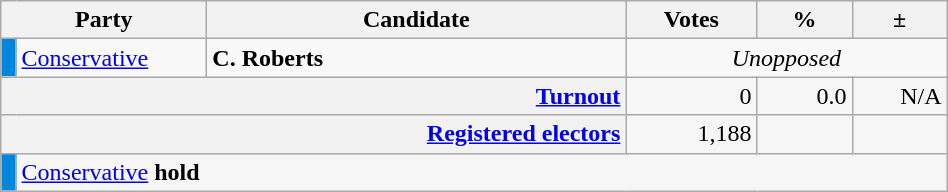<table class=wikitable>
<tr>
<th scope="col" colspan="2" style="width: 130px">Party</th>
<th scope="col" style="width: 17em">Candidate</th>
<th scope="col" style="width: 5em">Votes</th>
<th scope="col" style="width: 3.5em">%</th>
<th scope="col" style="width: 3.5em">±</th>
</tr>
<tr>
<td style="background:#0087DC;"></td>
<td><a href='#'>Conservative</a></td>
<td><strong>C. Roberts</strong></td>
<td style="text-align: center; "colspan="3"><em>Unopposed</em></td>
</tr>
<tr style="background-color:#F6F6F6">
<th colspan="3" style="text-align: right; margin-right: 0.5em"><a href='#'>Turnout</a></th>
<td style="text-align: right; margin-right: 0.5em">0</td>
<td style="text-align: right; margin-right: 0.5em">0.0</td>
<td style="text-align: right; margin-right: 0.5em">N/A</td>
</tr>
<tr style="background-color:#F6F6F6;">
<th colspan="3" style="text-align:right;"><a href='#'>Registered electors</a></th>
<td style="text-align:right; margin-right:0.5em">1,188</td>
<td></td>
<td></td>
</tr>
<tr style="background-color:#F6F6F6">
<td style="background:#0087DC;"></td>
<td colspan="5"><a href='#'>Conservative</a> <strong>hold</strong></td>
</tr>
</table>
